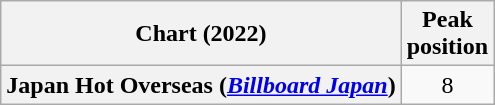<table class="wikitable plainrowheaders" style="text-align:center">
<tr>
<th scope="col">Chart (2022)</th>
<th scope="col">Peak<br>position</th>
</tr>
<tr>
<th scope="row">Japan Hot Overseas (<em><a href='#'>Billboard Japan</a></em>)</th>
<td>8</td>
</tr>
</table>
